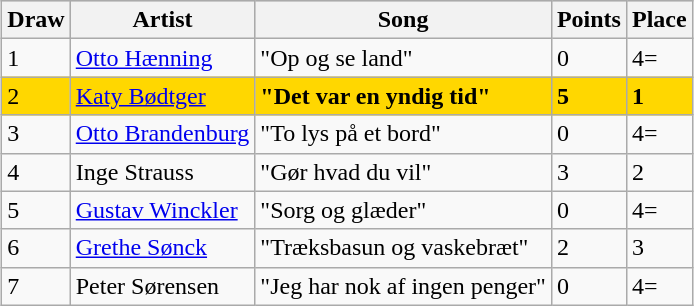<table class="sortable wikitable" style="margin: 1em auto 1em auto">
<tr bgcolor="#CCCCCC">
<th>Draw</th>
<th>Artist</th>
<th>Song</th>
<th>Points</th>
<th>Place</th>
</tr>
<tr>
<td>1</td>
<td><a href='#'>Otto Hænning</a></td>
<td>"Op og se land"</td>
<td>0</td>
<td>4=</td>
</tr>
<tr bgcolor="#FFD700">
<td>2</td>
<td><a href='#'>Katy Bødtger</a></td>
<td><strong>"Det var en yndig tid"</strong></td>
<td><strong>5</strong></td>
<td><strong>1</strong></td>
</tr>
<tr>
<td>3</td>
<td><a href='#'>Otto Brandenburg</a></td>
<td>"To lys på et bord"</td>
<td>0</td>
<td>4=</td>
</tr>
<tr>
<td>4</td>
<td>Inge Strauss</td>
<td>"Gør hvad du vil"</td>
<td>3</td>
<td>2</td>
</tr>
<tr>
<td>5</td>
<td><a href='#'>Gustav Winckler</a></td>
<td>"Sorg og glæder"</td>
<td>0</td>
<td>4=</td>
</tr>
<tr>
<td>6</td>
<td><a href='#'>Grethe Sønck</a></td>
<td>"Træksbasun og vaskebræt"</td>
<td>2</td>
<td>3</td>
</tr>
<tr>
<td>7</td>
<td>Peter Sørensen</td>
<td>"Jeg har nok af ingen penger"</td>
<td>0</td>
<td>4=</td>
</tr>
</table>
